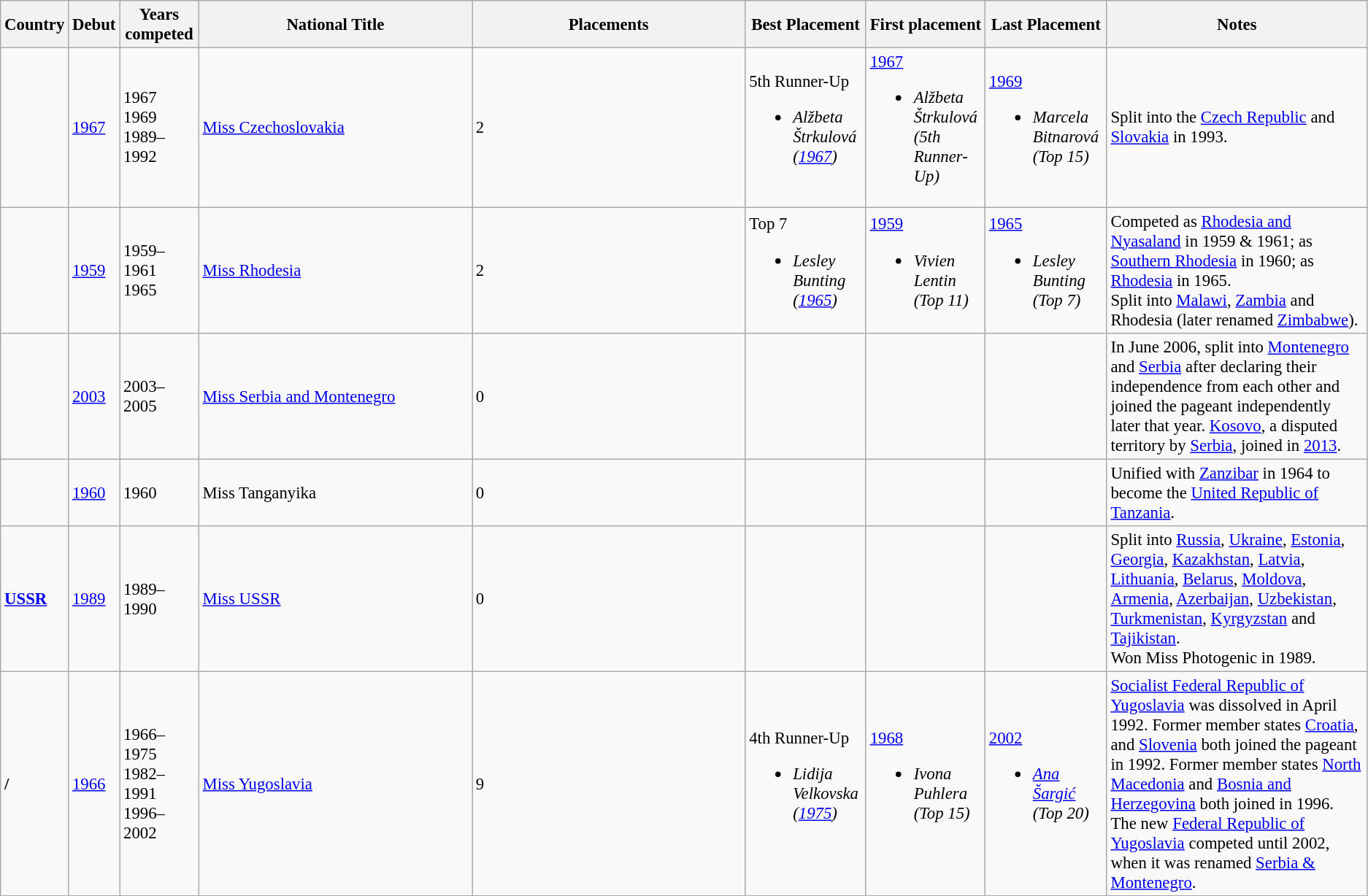<table class="wikitable sortable" style="font-size: 95%;">
<tr>
<th>Country</th>
<th>Debut</th>
<th>Years competed</th>
<th width=20%>National Title</th>
<th width=20%>Placements</th>
<th>Best Placement</th>
<th>First placement</th>
<th>Last Placement</th>
<th>Notes</th>
</tr>
<tr>
<td><strong></strong></td>
<td><a href='#'>1967</a></td>
<td>1967<br>1969<br>1989–1992</td>
<td><a href='#'>Miss Czechoslovakia</a></td>
<td>2</td>
<td>5th Runner-Up<br><ul><li><em>Alžbeta Štrkulová<br>(<a href='#'>1967</a>)</em></li></ul></td>
<td><a href='#'>1967</a><br><ul><li><em>Alžbeta Štrkulová<br>(5th Runner-Up)</em></li></ul></td>
<td><a href='#'>1969</a><br><ul><li><em>Marcela Bitnarová<br>(Top 15)</em></li></ul></td>
<td>Split into the <a href='#'>Czech Republic</a> and <a href='#'>Slovakia</a> in 1993.</td>
</tr>
<tr>
<td><strong></strong></td>
<td><a href='#'>1959</a></td>
<td>1959–1961<br>1965</td>
<td><a href='#'>Miss Rhodesia</a></td>
<td>2</td>
<td>Top 7<br><ul><li><em>Lesley Bunting<br>(<a href='#'>1965</a>)</em></li></ul></td>
<td><a href='#'>1959</a><br><ul><li><em>Vivien Lentin<br>(Top 11)</em></li></ul></td>
<td><a href='#'>1965</a><br><ul><li><em>Lesley Bunting<br>(Top 7)</em></li></ul></td>
<td>Competed as <a href='#'>Rhodesia and Nyasaland</a> in 1959 & 1961; as <a href='#'>Southern Rhodesia</a> in 1960; as <a href='#'>Rhodesia</a> in 1965.<br>Split into <a href='#'>Malawi</a>, <a href='#'>Zambia</a> and Rhodesia (later renamed <a href='#'>Zimbabwe</a>).</td>
</tr>
<tr>
<td><strong></strong></td>
<td><a href='#'>2003</a></td>
<td>2003–2005</td>
<td><a href='#'>Miss Serbia and Montenegro</a></td>
<td>0</td>
<td></td>
<td></td>
<td></td>
<td>In June 2006, split into <a href='#'>Montenegro</a> and <a href='#'>Serbia</a> after declaring their independence from each other and joined the pageant independently later that year. <a href='#'>Kosovo</a>, a disputed territory by <a href='#'>Serbia</a>, joined in <a href='#'>2013</a>.</td>
</tr>
<tr>
<td><strong></strong></td>
<td><a href='#'>1960</a></td>
<td>1960</td>
<td>Miss Tanganyika</td>
<td>0</td>
<td></td>
<td></td>
<td></td>
<td>Unified with <a href='#'>Zanzibar</a> in 1964 to become the <a href='#'>United Republic of Tanzania</a>.</td>
</tr>
<tr>
<td><strong></strong> <strong><a href='#'>USSR</a></strong></td>
<td><a href='#'>1989</a></td>
<td>1989–1990</td>
<td><a href='#'>Miss USSR</a></td>
<td>0</td>
<td></td>
<td></td>
<td></td>
<td>Split into <a href='#'>Russia</a>, <a href='#'>Ukraine</a>, <a href='#'>Estonia</a>, <a href='#'>Georgia</a>, <a href='#'>Kazakhstan</a>, <a href='#'>Latvia</a>, <a href='#'>Lithuania</a>, <a href='#'>Belarus</a>, <a href='#'>Moldova</a>, <a href='#'>Armenia</a>, <a href='#'>Azerbaijan</a>, <a href='#'>Uzbekistan</a>, <a href='#'>Turkmenistan</a>, <a href='#'>Kyrgyzstan</a> and <a href='#'>Tajikistan</a>.<br>Won Miss Photogenic in 1989.</td>
</tr>
<tr>
<td><strong> / </strong></td>
<td><a href='#'>1966</a></td>
<td>1966–1975<br>1982–1991<br>1996–2002</td>
<td><a href='#'>Miss Yugoslavia</a></td>
<td>9</td>
<td>4th Runner-Up<br><ul><li><em>Lidija Velkovska<br>(<a href='#'>1975</a>)</em></li></ul></td>
<td><a href='#'>1968</a><br><ul><li><em>Ivona Puhlera<br>(Top 15)</em></li></ul></td>
<td><a href='#'>2002</a><br><ul><li><em><a href='#'>Ana Šargić</a><br>(Top 20)</em></li></ul></td>
<td><a href='#'>Socialist Federal Republic of Yugoslavia</a> was dissolved in April 1992. Former member states <a href='#'>Croatia</a>, and <a href='#'>Slovenia</a> both joined the pageant in 1992. Former member states <a href='#'>North Macedonia</a> and <a href='#'>Bosnia and Herzegovina</a> both joined in 1996. The new <a href='#'>Federal Republic of Yugoslavia</a> competed until 2002, when it was renamed <a href='#'>Serbia & Montenegro</a>.</td>
</tr>
</table>
